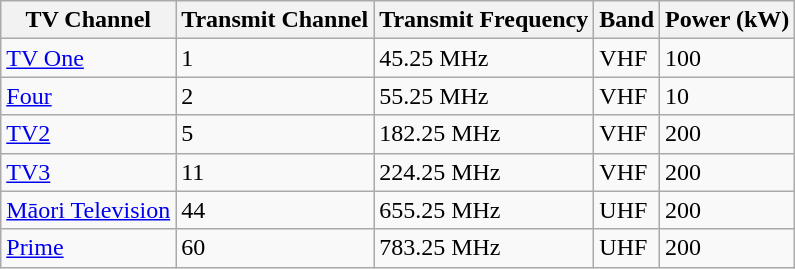<table class="wikitable">
<tr>
<th>TV Channel</th>
<th>Transmit Channel</th>
<th>Transmit Frequency</th>
<th>Band</th>
<th>Power (kW)</th>
</tr>
<tr>
<td><a href='#'>TV One</a></td>
<td>1</td>
<td>45.25 MHz</td>
<td>VHF</td>
<td>100</td>
</tr>
<tr>
<td><a href='#'>Four</a></td>
<td>2</td>
<td>55.25 MHz</td>
<td>VHF</td>
<td>10</td>
</tr>
<tr>
<td><a href='#'>TV2</a></td>
<td>5</td>
<td>182.25 MHz</td>
<td>VHF</td>
<td>200</td>
</tr>
<tr>
<td><a href='#'>TV3</a></td>
<td>11</td>
<td>224.25 MHz</td>
<td>VHF</td>
<td>200</td>
</tr>
<tr>
<td><a href='#'>Māori Television</a></td>
<td>44</td>
<td>655.25 MHz</td>
<td>UHF</td>
<td>200</td>
</tr>
<tr>
<td><a href='#'>Prime</a></td>
<td>60</td>
<td>783.25 MHz</td>
<td>UHF</td>
<td>200</td>
</tr>
</table>
